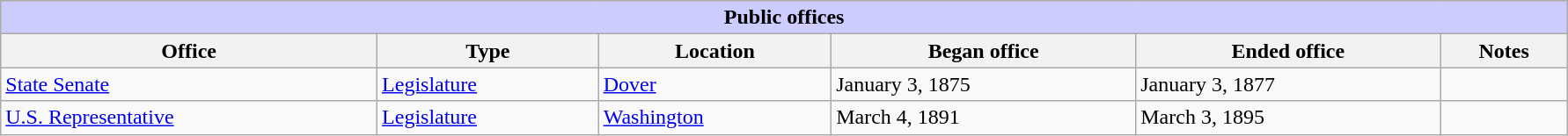<table class=wikitable style="width: 94%" style="text-align: center;" align="center">
<tr bgcolor=#cccccc>
<th colspan=7 style="background: #ccccff;">Public offices</th>
</tr>
<tr>
<th><strong>Office</strong></th>
<th><strong>Type</strong></th>
<th><strong>Location</strong></th>
<th><strong>Began office</strong></th>
<th><strong>Ended office</strong></th>
<th><strong>Notes</strong></th>
</tr>
<tr>
<td><a href='#'>State Senate</a></td>
<td><a href='#'>Legislature</a></td>
<td><a href='#'>Dover</a></td>
<td>January 3, 1875</td>
<td>January 3, 1877</td>
<td></td>
</tr>
<tr>
<td><a href='#'>U.S. Representative</a></td>
<td><a href='#'>Legislature</a></td>
<td><a href='#'>Washington</a></td>
<td>March 4, 1891</td>
<td>March 3, 1895</td>
<td></td>
</tr>
</table>
